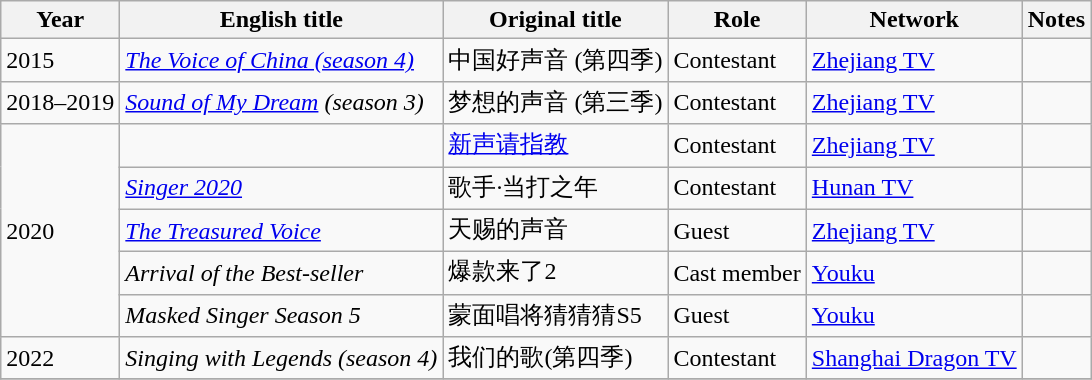<table class="wikitable sortable">
<tr>
<th>Year</th>
<th>English title</th>
<th>Original title</th>
<th>Role</th>
<th>Network</th>
<th class="unsortable">Notes</th>
</tr>
<tr>
<td>2015</td>
<td><em><a href='#'>The Voice of China (season 4)</a></em></td>
<td>中国好声音 (第四季)</td>
<td>Contestant</td>
<td><a href='#'>Zhejiang TV</a></td>
<td></td>
</tr>
<tr>
<td>2018–2019</td>
<td><em><a href='#'>Sound of My Dream</a> (season 3)</em></td>
<td>梦想的声音 (第三季)</td>
<td>Contestant</td>
<td><a href='#'>Zhejiang TV</a></td>
<td></td>
</tr>
<tr>
<td rowspan="5">2020</td>
<td></td>
<td><a href='#'>新声请指教</a></td>
<td>Contestant</td>
<td><a href='#'>Zhejiang TV</a></td>
<td></td>
</tr>
<tr>
<td><em><a href='#'>Singer 2020</a></em></td>
<td>歌手·当打之年</td>
<td>Contestant</td>
<td><a href='#'>Hunan TV</a></td>
<td></td>
</tr>
<tr>
<td><em><a href='#'>The Treasured Voice</a></em></td>
<td>天赐的声音</td>
<td>Guest</td>
<td><a href='#'>Zhejiang TV</a></td>
<td></td>
</tr>
<tr>
<td><em>Arrival of the Best-seller</em></td>
<td>爆款来了2</td>
<td>Cast member</td>
<td><a href='#'>Youku</a></td>
<td></td>
</tr>
<tr>
<td><em>Masked Singer Season 5</em></td>
<td>蒙面唱将猜猜猜S5</td>
<td>Guest</td>
<td><a href='#'>Youku</a></td>
<td></td>
</tr>
<tr>
<td rowspan="1">2022</td>
<td><em>Singing with Legends (season 4)</em></td>
<td>我们的歌(第四季)</td>
<td>Contestant</td>
<td><a href='#'>Shanghai Dragon TV</a></td>
<td></td>
</tr>
<tr>
</tr>
</table>
